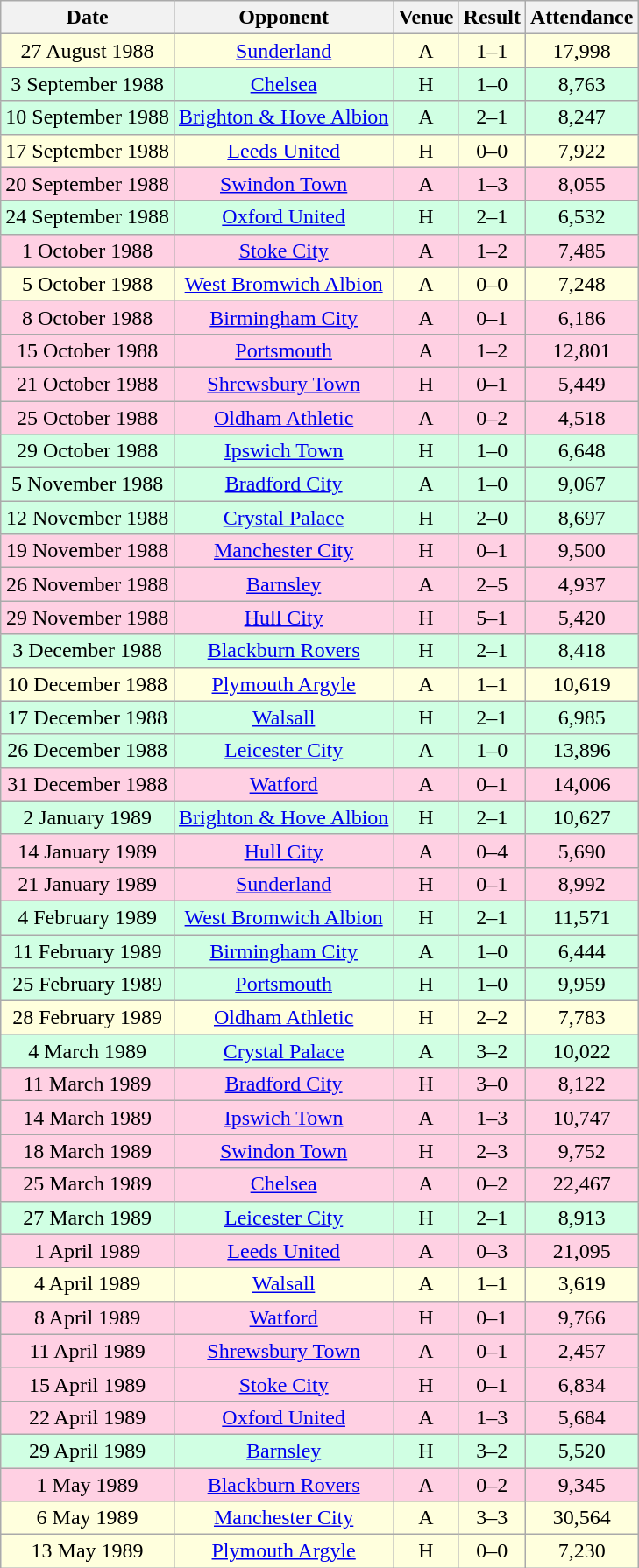<table class="wikitable" style="text-align:center">
<tr>
<th>Date</th>
<th>Opponent</th>
<th>Venue</th>
<th>Result</th>
<th>Attendance</th>
</tr>
<tr style="background-color: #ffffdd;">
<td>27 August 1988</td>
<td><a href='#'>Sunderland</a></td>
<td>A</td>
<td>1–1</td>
<td>17,998</td>
</tr>
<tr style="background-color: #d0ffe3;">
<td>3 September 1988</td>
<td><a href='#'>Chelsea</a></td>
<td>H</td>
<td>1–0</td>
<td>8,763</td>
</tr>
<tr style="background-color: #d0ffe3;">
<td>10 September 1988</td>
<td><a href='#'>Brighton & Hove Albion</a></td>
<td>A</td>
<td>2–1</td>
<td>8,247</td>
</tr>
<tr style="background-color: #ffffdd;">
<td>17 September 1988</td>
<td><a href='#'>Leeds United</a></td>
<td>H</td>
<td>0–0</td>
<td>7,922</td>
</tr>
<tr style="background-color: #ffd0e3;">
<td>20 September 1988</td>
<td><a href='#'>Swindon Town</a></td>
<td>A</td>
<td>1–3</td>
<td>8,055</td>
</tr>
<tr style="background-color: #d0ffe3;">
<td>24 September 1988</td>
<td><a href='#'>Oxford United</a></td>
<td>H</td>
<td>2–1</td>
<td>6,532</td>
</tr>
<tr style="background-color: #ffd0e3;">
<td>1 October 1988</td>
<td><a href='#'>Stoke City</a></td>
<td>A</td>
<td>1–2</td>
<td>7,485</td>
</tr>
<tr style="background-color: #ffffdd;">
<td>5 October 1988</td>
<td><a href='#'>West Bromwich Albion</a></td>
<td>A</td>
<td>0–0</td>
<td>7,248</td>
</tr>
<tr style="background-color: #ffd0e3;">
<td>8 October 1988</td>
<td><a href='#'>Birmingham City</a></td>
<td>A</td>
<td>0–1</td>
<td>6,186</td>
</tr>
<tr style="background-color: #ffd0e3;">
<td>15 October 1988</td>
<td><a href='#'>Portsmouth</a></td>
<td>A</td>
<td>1–2</td>
<td>12,801</td>
</tr>
<tr style="background-color: #ffd0e3;">
<td>21 October 1988</td>
<td><a href='#'>Shrewsbury Town</a></td>
<td>H</td>
<td>0–1</td>
<td>5,449</td>
</tr>
<tr style="background-color: #ffd0e3;">
<td>25 October 1988</td>
<td><a href='#'>Oldham Athletic</a></td>
<td>A</td>
<td>0–2</td>
<td>4,518</td>
</tr>
<tr style="background-color: #d0ffe3;">
<td>29 October 1988</td>
<td><a href='#'>Ipswich Town</a></td>
<td>H</td>
<td>1–0</td>
<td>6,648</td>
</tr>
<tr style="background-color: #d0ffe3;">
<td>5 November 1988</td>
<td><a href='#'>Bradford City</a></td>
<td>A</td>
<td>1–0</td>
<td>9,067</td>
</tr>
<tr style="background-color: #d0ffe3;">
<td>12 November 1988</td>
<td><a href='#'>Crystal Palace</a></td>
<td>H</td>
<td>2–0</td>
<td>8,697</td>
</tr>
<tr style="background-color: #ffd0e3;">
<td>19 November 1988</td>
<td><a href='#'>Manchester City</a></td>
<td>H</td>
<td>0–1</td>
<td>9,500</td>
</tr>
<tr style="background-color: #ffd0e3;">
<td>26 November 1988</td>
<td><a href='#'>Barnsley</a></td>
<td>A</td>
<td>2–5</td>
<td>4,937</td>
</tr>
<tr style="background-color: #ffd0e3;">
<td>29 November 1988</td>
<td><a href='#'>Hull City</a></td>
<td>H</td>
<td>5–1</td>
<td>5,420</td>
</tr>
<tr style="background-color: #d0ffe3;">
<td>3 December 1988</td>
<td><a href='#'>Blackburn Rovers</a></td>
<td>H</td>
<td>2–1</td>
<td>8,418</td>
</tr>
<tr style="background-color: #ffffdd;">
<td>10 December 1988</td>
<td><a href='#'>Plymouth Argyle</a></td>
<td>A</td>
<td>1–1</td>
<td>10,619</td>
</tr>
<tr style="background-color: #d0ffe3;">
<td>17 December 1988</td>
<td><a href='#'>Walsall</a></td>
<td>H</td>
<td>2–1</td>
<td>6,985</td>
</tr>
<tr style="background-color: #d0ffe3;">
<td>26 December 1988</td>
<td><a href='#'>Leicester City</a></td>
<td>A</td>
<td>1–0</td>
<td>13,896</td>
</tr>
<tr style="background-color: #ffd0e3;">
<td>31 December 1988</td>
<td><a href='#'>Watford</a></td>
<td>A</td>
<td>0–1</td>
<td>14,006</td>
</tr>
<tr style="background-color: #d0ffe3;">
<td>2 January 1989</td>
<td><a href='#'>Brighton & Hove Albion</a></td>
<td>H</td>
<td>2–1</td>
<td>10,627</td>
</tr>
<tr style="background-color: #ffd0e3;">
<td>14 January 1989</td>
<td><a href='#'>Hull City</a></td>
<td>A</td>
<td>0–4</td>
<td>5,690</td>
</tr>
<tr style="background-color: #ffd0e3;">
<td>21 January 1989</td>
<td><a href='#'>Sunderland</a></td>
<td>H</td>
<td>0–1</td>
<td>8,992</td>
</tr>
<tr style="background-color: #d0ffe3;">
<td>4 February 1989</td>
<td><a href='#'>West Bromwich Albion</a></td>
<td>H</td>
<td>2–1</td>
<td>11,571</td>
</tr>
<tr style="background-color: #d0ffe3;">
<td>11 February 1989</td>
<td><a href='#'>Birmingham City</a></td>
<td>A</td>
<td>1–0</td>
<td>6,444</td>
</tr>
<tr style="background-color: #d0ffe3;">
<td>25 February 1989</td>
<td><a href='#'>Portsmouth</a></td>
<td>H</td>
<td>1–0</td>
<td>9,959</td>
</tr>
<tr style="background-color: #ffffdd;">
<td>28 February 1989</td>
<td><a href='#'>Oldham Athletic</a></td>
<td>H</td>
<td>2–2</td>
<td>7,783</td>
</tr>
<tr style="background-color: #d0ffe3;">
<td>4 March 1989</td>
<td><a href='#'>Crystal Palace</a></td>
<td>A</td>
<td>3–2</td>
<td>10,022</td>
</tr>
<tr style="background-color: #ffd0e3;">
<td>11 March 1989</td>
<td><a href='#'>Bradford City</a></td>
<td>H</td>
<td>3–0</td>
<td>8,122</td>
</tr>
<tr style="background-color: #ffd0e3;">
<td>14 March 1989</td>
<td><a href='#'>Ipswich Town</a></td>
<td>A</td>
<td>1–3</td>
<td>10,747</td>
</tr>
<tr style="background-color: #ffd0e3;">
<td>18 March 1989</td>
<td><a href='#'>Swindon Town</a></td>
<td>H</td>
<td>2–3</td>
<td>9,752</td>
</tr>
<tr style="background-color: #ffd0e3;">
<td>25 March 1989</td>
<td><a href='#'>Chelsea</a></td>
<td>A</td>
<td>0–2</td>
<td>22,467</td>
</tr>
<tr style="background-color: #d0ffe3;">
<td>27 March 1989</td>
<td><a href='#'>Leicester City</a></td>
<td>H</td>
<td>2–1</td>
<td>8,913</td>
</tr>
<tr style="background-color: #ffd0e3;">
<td>1 April 1989</td>
<td><a href='#'>Leeds United</a></td>
<td>A</td>
<td>0–3</td>
<td>21,095</td>
</tr>
<tr style="background-color: #ffffdd;">
<td>4 April 1989</td>
<td><a href='#'>Walsall</a></td>
<td>A</td>
<td>1–1</td>
<td>3,619</td>
</tr>
<tr style="background-color: #ffd0e3;">
<td>8 April 1989</td>
<td><a href='#'>Watford</a></td>
<td>H</td>
<td>0–1</td>
<td>9,766</td>
</tr>
<tr style="background-color: #ffd0e3;">
<td>11 April 1989</td>
<td><a href='#'>Shrewsbury Town</a></td>
<td>A</td>
<td>0–1</td>
<td>2,457</td>
</tr>
<tr style="background-color: #ffd0e3;">
<td>15 April 1989</td>
<td><a href='#'>Stoke City</a></td>
<td>H</td>
<td>0–1</td>
<td>6,834</td>
</tr>
<tr style="background-color: #ffd0e3;">
<td>22 April 1989</td>
<td><a href='#'>Oxford United</a></td>
<td>A</td>
<td>1–3</td>
<td>5,684</td>
</tr>
<tr style="background-color: #d0ffe3;">
<td>29 April 1989</td>
<td><a href='#'>Barnsley</a></td>
<td>H</td>
<td>3–2</td>
<td>5,520</td>
</tr>
<tr style="background-color: #ffd0e3;">
<td>1 May 1989</td>
<td><a href='#'>Blackburn Rovers</a></td>
<td>A</td>
<td>0–2</td>
<td>9,345</td>
</tr>
<tr style="background-color: #ffffdd;">
<td>6 May 1989</td>
<td><a href='#'>Manchester City</a></td>
<td>A</td>
<td>3–3</td>
<td>30,564</td>
</tr>
<tr style="background-color: #ffffdd;">
<td>13 May 1989</td>
<td><a href='#'>Plymouth Argyle</a></td>
<td>H</td>
<td>0–0</td>
<td>7,230</td>
</tr>
</table>
